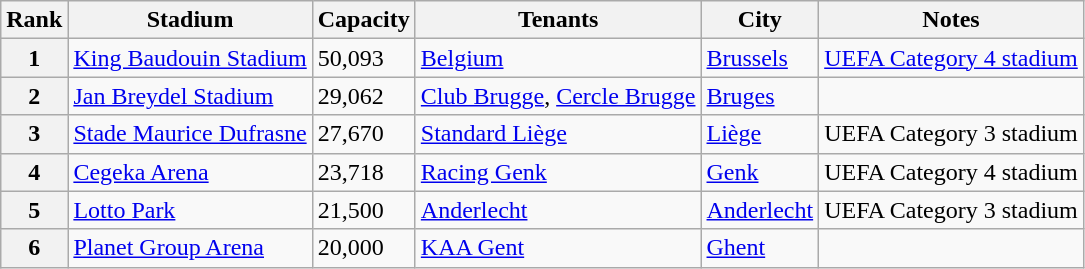<table class="wikitable sortable">
<tr>
<th>Rank</th>
<th>Stadium</th>
<th>Capacity</th>
<th>Tenants</th>
<th>City</th>
<th>Notes</th>
</tr>
<tr>
<th>1</th>
<td><a href='#'>King Baudouin Stadium</a></td>
<td>50,093</td>
<td><a href='#'>Belgium</a></td>
<td><a href='#'>Brussels</a></td>
<td><a href='#'>UEFA Category 4 stadium</a></td>
</tr>
<tr>
<th>2</th>
<td><a href='#'>Jan Breydel Stadium</a></td>
<td>29,062</td>
<td><a href='#'>Club Brugge</a>, <a href='#'>Cercle Brugge</a></td>
<td><a href='#'>Bruges</a></td>
</tr>
<tr>
<th>3</th>
<td><a href='#'>Stade Maurice Dufrasne</a></td>
<td>27,670</td>
<td><a href='#'>Standard Liège</a></td>
<td><a href='#'>Liège</a></td>
<td>UEFA Category 3 stadium</td>
</tr>
<tr>
<th>4</th>
<td><a href='#'>Cegeka Arena</a></td>
<td>23,718</td>
<td><a href='#'>Racing Genk</a></td>
<td><a href='#'>Genk</a></td>
<td>UEFA Category 4 stadium</td>
</tr>
<tr>
<th>5</th>
<td><a href='#'>Lotto Park</a></td>
<td>21,500</td>
<td><a href='#'>Anderlecht</a></td>
<td><a href='#'>Anderlecht</a></td>
<td>UEFA Category 3 stadium</td>
</tr>
<tr>
<th>6</th>
<td><a href='#'>Planet Group Arena</a></td>
<td>20,000</td>
<td><a href='#'>KAA Gent</a></td>
<td><a href='#'>Ghent</a></td>
</tr>
</table>
